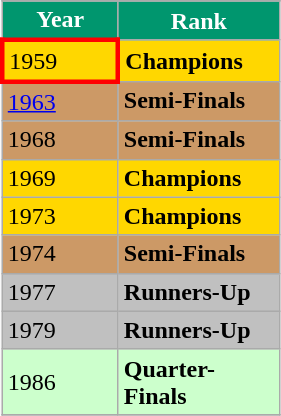<table class="wikitable">
<tr>
</tr>
<tr style="color:white;">
<th style="width:70px; background:#00966E;">Year</th>
<th style="width:100px; background:#00966E;">Rank</th>
</tr>
<tr bgcolor=gold>
<td style="border: 3px solid red"> 1959</td>
<td><strong>Champions</strong></td>
</tr>
<tr bgcolor=#cc9966>
<td> <a href='#'>1963</a></td>
<td><strong>Semi-Finals</strong></td>
</tr>
<tr bgcolor=#cc9966>
<td> 1968</td>
<td><strong>Semi-Finals</strong></td>
</tr>
<tr bgcolor=gold>
<td> 1969</td>
<td><strong>Champions</strong></td>
</tr>
<tr bgcolor=gold>
<td> 1973</td>
<td><strong>Champions</strong></td>
</tr>
<tr bgcolor=#cc9966>
<td> 1974</td>
<td><strong>Semi-Finals</strong></td>
</tr>
<tr bgcolor=silver>
<td> 1977</td>
<td><strong>Runners-Up</strong></td>
</tr>
<tr bgcolor=silver>
<td> 1979</td>
<td><strong>Runners-Up</strong></td>
</tr>
<tr bgcolor="#CCFFCC">
<td> 1986</td>
<td><strong>Quarter-Finals</strong></td>
</tr>
<tr>
</tr>
</table>
